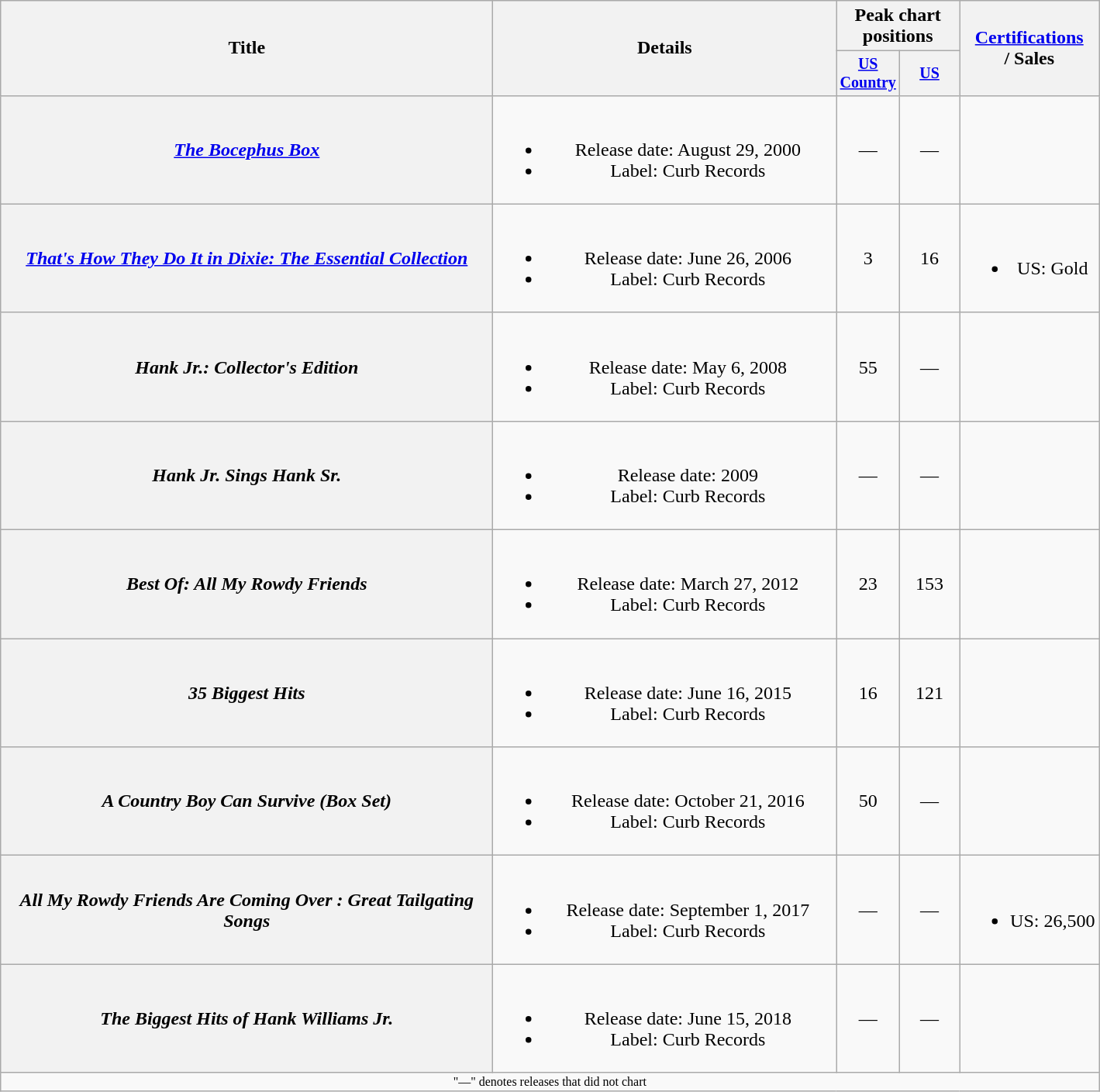<table class="wikitable plainrowheaders" style="text-align:center;">
<tr>
<th rowspan="2" style="width:26em;">Title</th>
<th rowspan="2" style="width:18em;">Details</th>
<th colspan="2">Peak chart<br>positions</th>
<th rowspan="2"><a href='#'>Certifications</a><br> / Sales</th>
</tr>
<tr style="font-size:smaller;">
<th style="width:45px;"><a href='#'>US Country</a></th>
<th style="width:45px;"><a href='#'>US</a></th>
</tr>
<tr>
<th scope="row"><em><a href='#'>The Bocephus Box</a></em></th>
<td><br><ul><li>Release date: August 29, 2000</li><li>Label: Curb Records</li></ul></td>
<td>—</td>
<td>—</td>
<td></td>
</tr>
<tr>
<th scope="row"><em><a href='#'>That's How They Do It in Dixie: The Essential Collection</a></em></th>
<td><br><ul><li>Release date: June 26, 2006</li><li>Label: Curb Records</li></ul></td>
<td>3</td>
<td>16</td>
<td><br><ul><li>US: Gold</li></ul></td>
</tr>
<tr>
<th scope="row"><em>Hank Jr.: Collector's Edition</em></th>
<td><br><ul><li>Release date: May 6, 2008</li><li>Label: Curb Records</li></ul></td>
<td>55</td>
<td>—</td>
<td></td>
</tr>
<tr>
<th scope="row"><em>Hank Jr. Sings Hank Sr.</em></th>
<td><br><ul><li>Release date: 2009</li><li>Label: Curb Records</li></ul></td>
<td>—</td>
<td>—</td>
<td></td>
</tr>
<tr>
<th scope="row"><em>Best Of: All My Rowdy Friends</em></th>
<td><br><ul><li>Release date: March 27, 2012</li><li>Label: Curb Records</li></ul></td>
<td>23</td>
<td>153</td>
<td></td>
</tr>
<tr>
<th scope="row"><em>35 Biggest Hits</em></th>
<td><br><ul><li>Release date: June 16, 2015</li><li>Label: Curb Records</li></ul></td>
<td>16</td>
<td>121</td>
<td></td>
</tr>
<tr>
<th scope="row"><em>A Country Boy Can Survive (Box Set)</em></th>
<td><br><ul><li>Release date: October 21, 2016</li><li>Label: Curb Records</li></ul></td>
<td>50</td>
<td>—</td>
<td></td>
</tr>
<tr>
<th scope="row"><em>All My Rowdy Friends Are Coming Over : Great Tailgating Songs</em></th>
<td><br><ul><li>Release date: September 1, 2017</li><li>Label: Curb Records</li></ul></td>
<td>—</td>
<td>—</td>
<td><br><ul><li>US: 26,500</li></ul></td>
</tr>
<tr>
<th scope="row"><em>The Biggest Hits of Hank Williams Jr.</em></th>
<td><br><ul><li>Release date: June 15, 2018</li><li>Label: Curb Records</li></ul></td>
<td>—</td>
<td>—</td>
<td></td>
</tr>
<tr>
<td colspan="5" style="font-size:8pt">"—" denotes releases that did not chart</td>
</tr>
</table>
